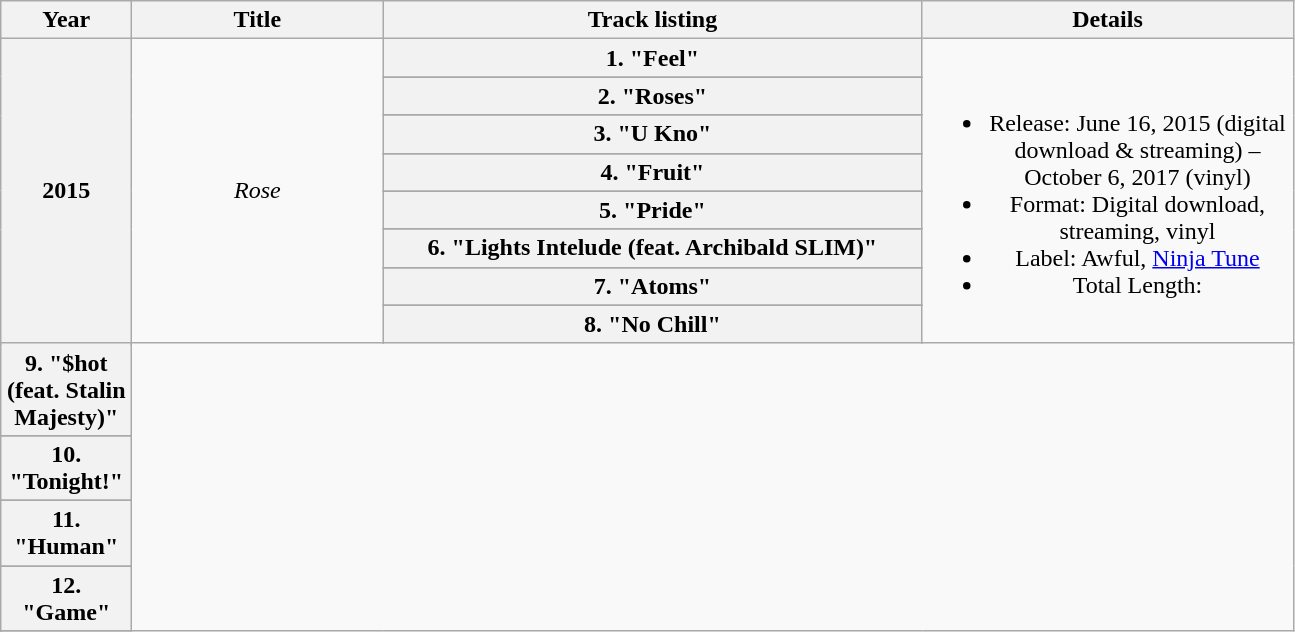<table class="wikitable plainrowheaders" style="text-align:center;">
<tr>
<th scope="col" style="width:5em;">Year</th>
<th scope="col" style="width:10em;">Title</th>
<th scope="col" style="width:22em;">Track listing</th>
<th scope="col" style="width:15em;">Details</th>
</tr>
<tr>
<th rowspan="16">2015</th>
<td rowspan="16"><em>Rose</em></td>
<th scope="row">1. "Feel"</th>
<td rowspan="16"><br><ul><li>Release: June 16, 2015 (digital download & streaming) – October 6, 2017 (vinyl)</li><li>Format: Digital download, streaming, vinyl</li><li>Label: Awful, <a href='#'>Ninja Tune</a></li><li>Total Length: </li></ul></td>
</tr>
<tr>
</tr>
<tr>
<th scope="row">2. "Roses"</th>
</tr>
<tr>
</tr>
<tr>
<th scope="row">3. "U Kno"</th>
</tr>
<tr>
</tr>
<tr>
<th scope="row">4. "Fruit"</th>
</tr>
<tr>
</tr>
<tr>
<th scope="row">5. "Pride"</th>
</tr>
<tr>
</tr>
<tr>
<th scope="row">6. "Lights Intelude (feat. Archibald SLIM)"</th>
</tr>
<tr>
</tr>
<tr>
<th scope="row">7. "Atoms"</th>
</tr>
<tr>
</tr>
<tr>
<th scope="row">8. "No Chill"</th>
</tr>
<tr>
</tr>
<tr>
<th scope="row">9. "$hot (feat. Stalin Majesty)"</th>
</tr>
<tr>
</tr>
<tr>
<th scope="row">10. "Tonight!"</th>
</tr>
<tr>
</tr>
<tr>
<th scope="row">11. "Human"</th>
</tr>
<tr>
</tr>
<tr>
<th scope="row">12. "Game"</th>
</tr>
<tr>
</tr>
<tr>
</tr>
</table>
